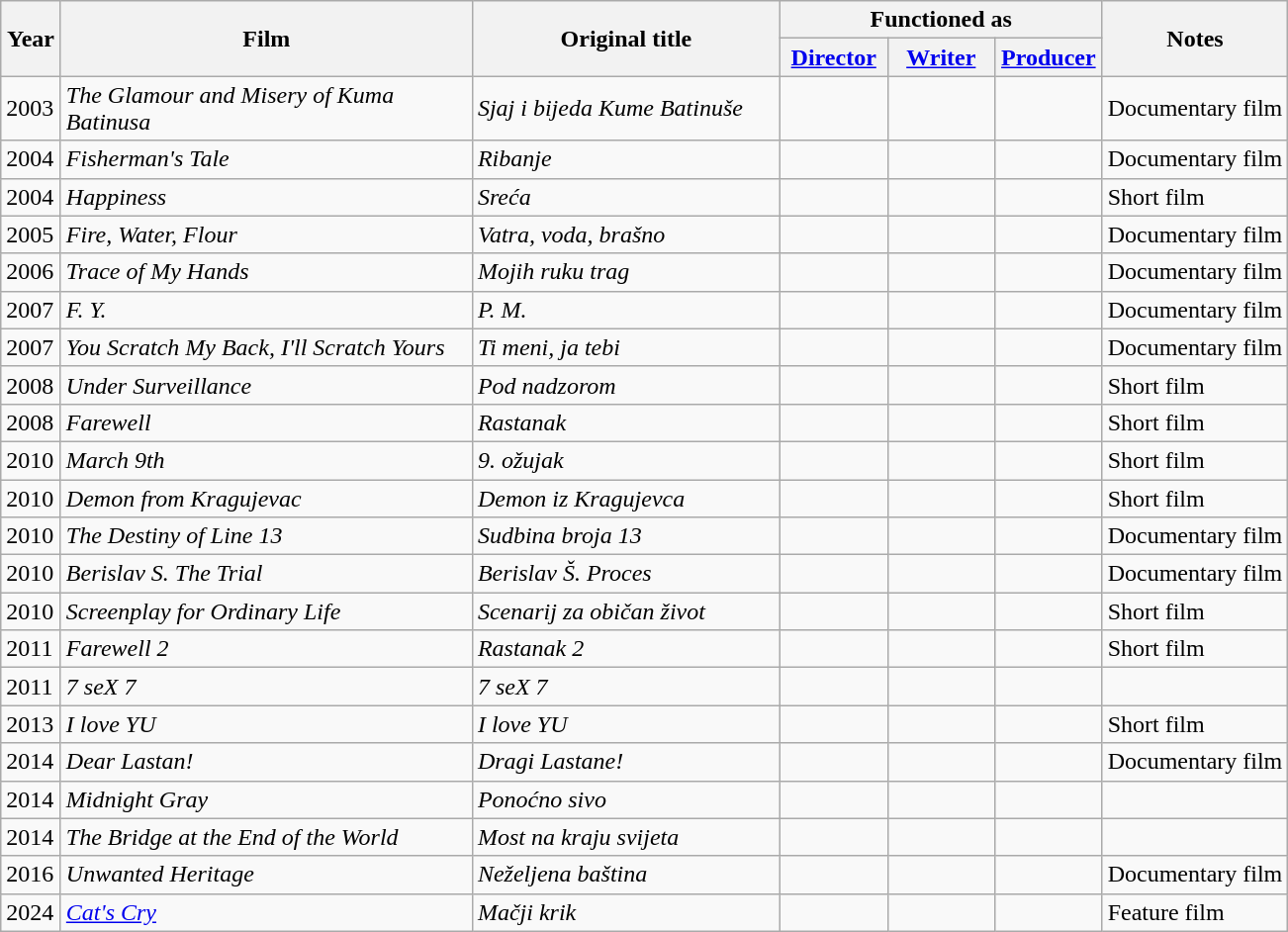<table class="wikitable sortable" style="margin-right: 0;">
<tr>
<th rowspan="2" style="width:33px;">Year</th>
<th rowspan="2" style="width:270px;">Film</th>
<th rowspan="2" style="width:200px;">Original title</th>
<th colspan="3">Functioned as</th>
<th rowspan="2">Notes</th>
</tr>
<tr>
<th style="width:65px;"><a href='#'>Director</a></th>
<th style="width:65px;"><a href='#'>Writer</a></th>
<th style="width:65px;"><a href='#'>Producer</a></th>
</tr>
<tr>
<td>2003</td>
<td><em>The Glamour and Misery of Kuma Batinusa</em></td>
<td><em>Sjaj i bijeda Kume Batinuše</em></td>
<td></td>
<td></td>
<td></td>
<td>Documentary film</td>
</tr>
<tr>
<td>2004</td>
<td><em>Fisherman's Tale</em></td>
<td><em>Ribanje</em></td>
<td></td>
<td></td>
<td></td>
<td>Documentary film</td>
</tr>
<tr>
<td>2004</td>
<td><em>Happiness</em></td>
<td><em>Sreća</em></td>
<td></td>
<td></td>
<td></td>
<td>Short film</td>
</tr>
<tr>
<td>2005</td>
<td><em>Fire, Water, Flour</em></td>
<td><em>Vatra, voda, brašno</em></td>
<td></td>
<td></td>
<td></td>
<td>Documentary film</td>
</tr>
<tr>
<td>2006</td>
<td><em>Trace of My Hands</em></td>
<td><em>Mojih ruku trag</em></td>
<td></td>
<td></td>
<td></td>
<td>Documentary film</td>
</tr>
<tr>
<td>2007</td>
<td><em>F. Y.</em></td>
<td><em>P. M.</em></td>
<td></td>
<td></td>
<td></td>
<td>Documentary film</td>
</tr>
<tr>
<td>2007</td>
<td><em>You Scratch My Back, I'll Scratch Yours</em></td>
<td><em>Ti meni, ja tebi</em></td>
<td></td>
<td></td>
<td></td>
<td>Documentary film</td>
</tr>
<tr>
<td>2008</td>
<td><em>Under Surveillance</em></td>
<td><em>Pod nadzorom</em></td>
<td></td>
<td></td>
<td></td>
<td>Short film</td>
</tr>
<tr>
<td>2008</td>
<td><em>Farewell</em></td>
<td><em>Rastanak</em></td>
<td></td>
<td></td>
<td></td>
<td>Short film</td>
</tr>
<tr>
<td>2010</td>
<td><em>March 9th</em></td>
<td><em>9. ožujak</em></td>
<td></td>
<td></td>
<td></td>
<td>Short film</td>
</tr>
<tr>
<td>2010</td>
<td><em>Demon from Kragujevac</em></td>
<td><em>Demon iz Kragujevca</em></td>
<td></td>
<td></td>
<td></td>
<td>Short film</td>
</tr>
<tr>
<td>2010</td>
<td><em>The Destiny of Line 13</em></td>
<td><em>Sudbina broja 13</em></td>
<td></td>
<td></td>
<td></td>
<td>Documentary film</td>
</tr>
<tr>
<td>2010</td>
<td><em>Berislav S. The Trial</em></td>
<td><em>Berislav Š. Proces</em></td>
<td></td>
<td></td>
<td></td>
<td>Documentary film</td>
</tr>
<tr>
<td>2010</td>
<td><em>Screenplay for Ordinary Life</em></td>
<td><em>Scenarij za običan život</em></td>
<td></td>
<td></td>
<td></td>
<td>Short film</td>
</tr>
<tr>
<td>2011</td>
<td><em>Farewell 2</em></td>
<td><em>Rastanak 2</em></td>
<td></td>
<td></td>
<td></td>
<td>Short film</td>
</tr>
<tr>
<td>2011</td>
<td><em>7 seX 7</em></td>
<td><em>7 seX 7</em></td>
<td></td>
<td></td>
<td></td>
<td></td>
</tr>
<tr>
<td>2013</td>
<td><em>I love YU</em></td>
<td><em>I love YU</em></td>
<td></td>
<td></td>
<td></td>
<td>Short film</td>
</tr>
<tr>
<td>2014</td>
<td><em>Dear Lastan!</em></td>
<td><em>Dragi Lastane!</em></td>
<td></td>
<td></td>
<td></td>
<td>Documentary film</td>
</tr>
<tr>
<td>2014</td>
<td><em>Midnight Gray</em></td>
<td><em>Ponoćno sivo</em></td>
<td></td>
<td></td>
<td></td>
<td></td>
</tr>
<tr>
<td>2014</td>
<td><em>The Bridge at the End of the World</em></td>
<td><em>Most na kraju svijeta</em></td>
<td></td>
<td></td>
<td></td>
<td></td>
</tr>
<tr>
<td>2016</td>
<td><em>Unwanted Heritage</em></td>
<td><em>Neželjena baština</em></td>
<td></td>
<td></td>
<td></td>
<td>Documentary film</td>
</tr>
<tr>
<td>2024</td>
<td><em><a href='#'>Cat's Cry</a></em></td>
<td><em>Mačji krik</em></td>
<td></td>
<td></td>
<td></td>
<td>Feature film</td>
</tr>
</table>
